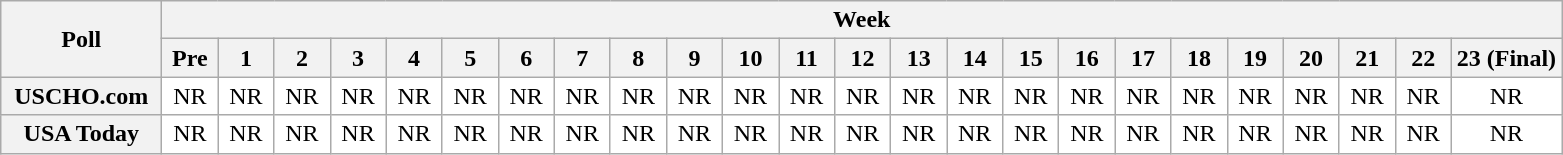<table class="wikitable" style="white-space:nowrap;">
<tr>
<th scope="col" width="100" rowspan="2">Poll</th>
<th colspan="25">Week</th>
</tr>
<tr>
<th scope="col" width="30">Pre</th>
<th scope="col" width="30">1</th>
<th scope="col" width="30">2</th>
<th scope="col" width="30">3</th>
<th scope="col" width="30">4</th>
<th scope="col" width="30">5</th>
<th scope="col" width="30">6</th>
<th scope="col" width="30">7</th>
<th scope="col" width="30">8</th>
<th scope="col" width="30">9</th>
<th scope="col" width="30">10</th>
<th scope="col" width="30">11</th>
<th scope="col" width="30">12</th>
<th scope="col" width="30">13</th>
<th scope="col" width="30">14</th>
<th scope="col" width="30">15</th>
<th scope="col" width="30">16</th>
<th scope="col" width="30">17</th>
<th scope="col" width="30">18</th>
<th scope="col" width="30">19</th>
<th scope="col" width="30">20</th>
<th scope="col" width="30">21</th>
<th scope="col" width="30">22</th>
<th scope="col" width="30">23 (Final)</th>
</tr>
<tr style="text-align:center;">
<th>USCHO.com</th>
<td bgcolor=FFFFFF>NR</td>
<td bgcolor=FFFFFF>NR</td>
<td bgcolor=FFFFFF>NR</td>
<td bgcolor=FFFFFF>NR</td>
<td bgcolor=FFFFFF>NR</td>
<td bgcolor=FFFFFF>NR</td>
<td bgcolor=FFFFFF>NR</td>
<td bgcolor=FFFFFF>NR</td>
<td bgcolor=FFFFFF>NR</td>
<td bgcolor=FFFFFF>NR</td>
<td bgcolor=FFFFFF>NR</td>
<td bgcolor=FFFFFF>NR</td>
<td bgcolor=FFFFFF>NR</td>
<td bgcolor=FFFFFF>NR</td>
<td bgcolor=FFFFFF>NR</td>
<td bgcolor=FFFFFF>NR</td>
<td bgcolor=FFFFFF>NR</td>
<td bgcolor=FFFFFF>NR</td>
<td bgcolor=FFFFFF>NR</td>
<td bgcolor=FFFFFF>NR</td>
<td bgcolor=FFFFFF>NR</td>
<td bgcolor=FFFFFF>NR</td>
<td bgcolor=FFFFFF>NR</td>
<td bgcolor=FFFFFF>NR</td>
</tr>
<tr style="text-align:center;">
<th>USA Today</th>
<td bgcolor=FFFFFF>NR</td>
<td bgcolor=FFFFFF>NR</td>
<td bgcolor=FFFFFF>NR</td>
<td bgcolor=FFFFFF>NR</td>
<td bgcolor=FFFFFF>NR</td>
<td bgcolor=FFFFFF>NR</td>
<td bgcolor=FFFFFF>NR</td>
<td bgcolor=FFFFFF>NR</td>
<td bgcolor=FFFFFF>NR</td>
<td bgcolor=FFFFFF>NR</td>
<td bgcolor=FFFFFF>NR</td>
<td bgcolor=FFFFFF>NR</td>
<td bgcolor=FFFFFF>NR</td>
<td bgcolor=FFFFFF>NR</td>
<td bgcolor=FFFFFF>NR</td>
<td bgcolor=FFFFFF>NR</td>
<td bgcolor=FFFFFF>NR</td>
<td bgcolor=FFFFFF>NR</td>
<td bgcolor=FFFFFF>NR</td>
<td bgcolor=FFFFFF>NR</td>
<td bgcolor=FFFFFF>NR</td>
<td bgcolor=FFFFFF>NR</td>
<td bgcolor=FFFFFF>NR</td>
<td bgcolor=FFFFFF>NR</td>
</tr>
</table>
